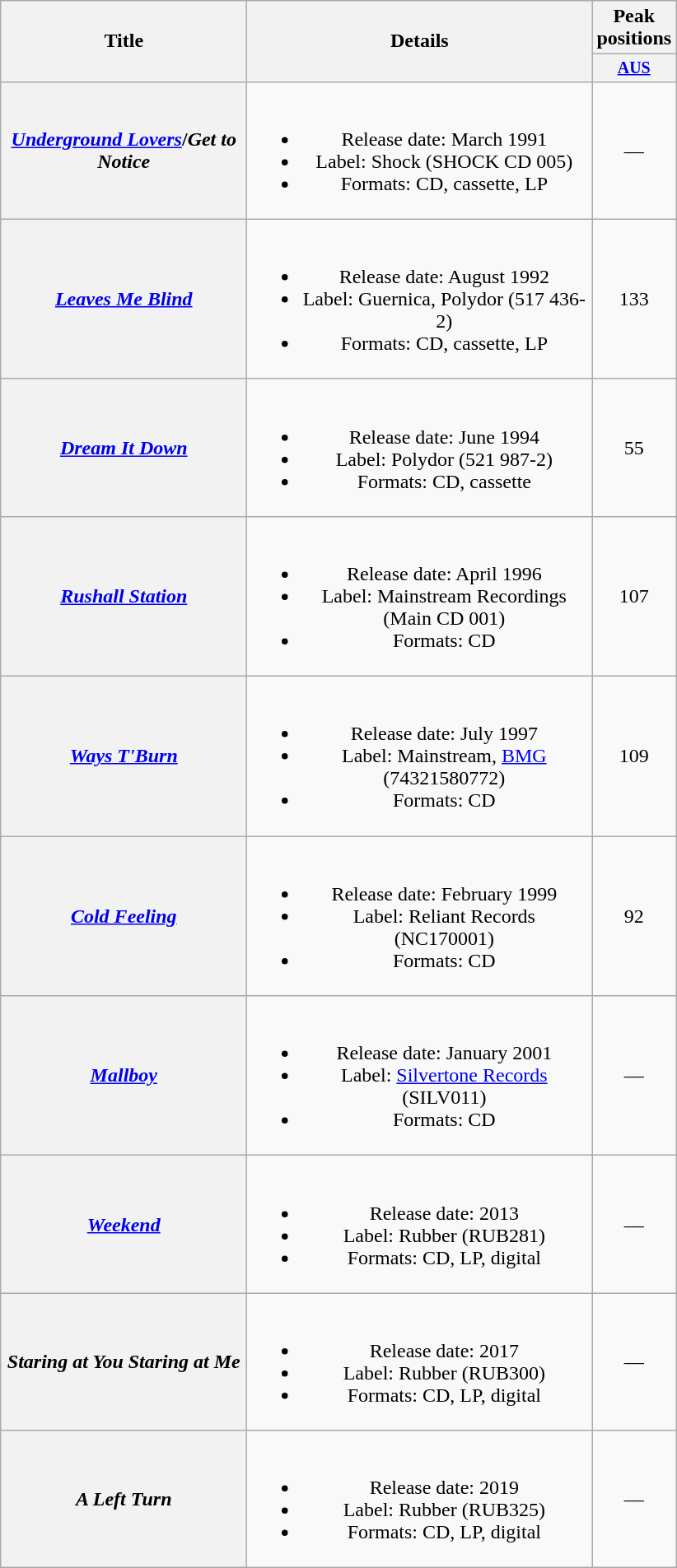<table class="wikitable plainrowheaders" style="text-align:center;">
<tr>
<th rowspan="2" style="width:12em;">Title</th>
<th rowspan="2" style="width:17em;">Details</th>
<th colspan="1">Peak positions</th>
</tr>
<tr style="font-size:smaller;">
<th width="50"><a href='#'>AUS</a><br></th>
</tr>
<tr>
<th scope="row"><em><a href='#'>Underground Lovers</a></em>/<em>Get to Notice</em></th>
<td><br><ul><li>Release date: March 1991</li><li>Label: Shock (SHOCK CD 005)</li><li>Formats: CD, cassette, LP</li></ul></td>
<td>—</td>
</tr>
<tr>
<th scope="row"><em><a href='#'>Leaves Me Blind</a></em></th>
<td><br><ul><li>Release date: August 1992</li><li>Label: Guernica, Polydor (517 436-2)</li><li>Formats: CD, cassette, LP</li></ul></td>
<td>133</td>
</tr>
<tr>
<th scope="row"><em><a href='#'>Dream It Down</a></em></th>
<td><br><ul><li>Release date: June 1994</li><li>Label: Polydor (521 987-2)</li><li>Formats: CD, cassette</li></ul></td>
<td>55</td>
</tr>
<tr>
<th scope="row"><em><a href='#'>Rushall Station</a></em></th>
<td><br><ul><li>Release date: April 1996</li><li>Label: Mainstream Recordings (Main CD 001)</li><li>Formats: CD</li></ul></td>
<td>107</td>
</tr>
<tr>
<th scope="row"><em><a href='#'>Ways T'Burn</a></em></th>
<td><br><ul><li>Release date: July 1997</li><li>Label: Mainstream, <a href='#'>BMG</a> (74321580772)</li><li>Formats: CD</li></ul></td>
<td>109</td>
</tr>
<tr>
<th scope="row"><em><a href='#'>Cold Feeling</a></em></th>
<td><br><ul><li>Release date: February 1999</li><li>Label: Reliant Records (NC170001)</li><li>Formats: CD</li></ul></td>
<td>92</td>
</tr>
<tr>
<th scope="row"><em><a href='#'>Mallboy</a></em></th>
<td><br><ul><li>Release date: January 2001</li><li>Label: <a href='#'>Silvertone Records</a> (SILV011)</li><li>Formats: CD</li></ul></td>
<td>—</td>
</tr>
<tr>
<th scope="row"><em><a href='#'>Weekend</a></em></th>
<td><br><ul><li>Release date: 2013</li><li>Label: Rubber (RUB281)</li><li>Formats: CD, LP, digital</li></ul></td>
<td>—</td>
</tr>
<tr>
<th scope="row"><em>Staring at You Staring at Me</em></th>
<td><br><ul><li>Release date: 2017</li><li>Label: Rubber (RUB300)</li><li>Formats: CD, LP, digital</li></ul></td>
<td>—</td>
</tr>
<tr>
<th scope="row"><em>A Left Turn</em></th>
<td><br><ul><li>Release date: 2019</li><li>Label: Rubber (RUB325)</li><li>Formats: CD, LP, digital</li></ul></td>
<td>—</td>
</tr>
</table>
